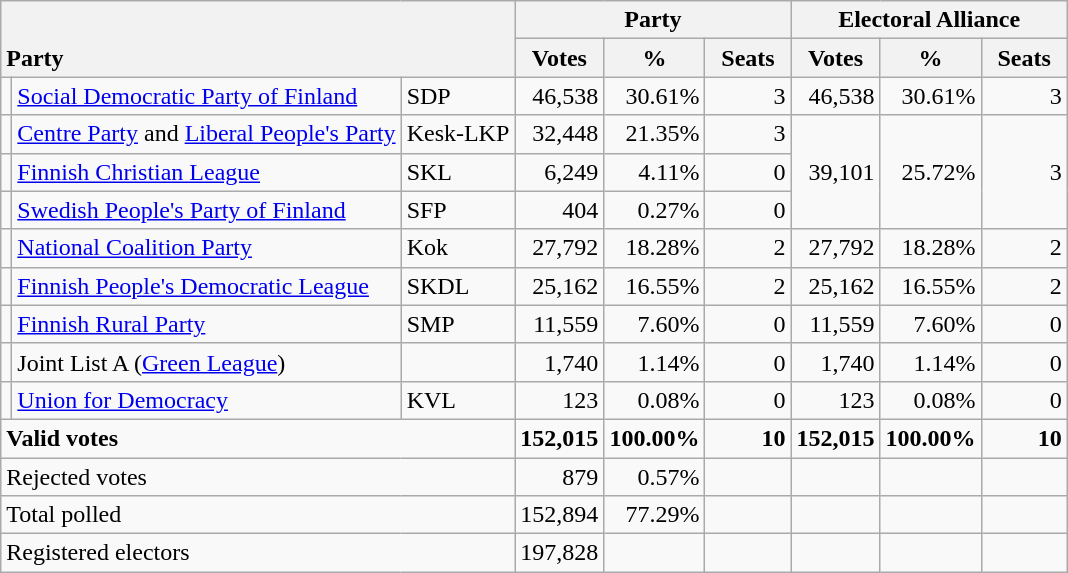<table class="wikitable" border="1" style="text-align:right;">
<tr>
<th style="text-align:left;" valign=bottom rowspan=2 colspan=3>Party</th>
<th colspan=3>Party</th>
<th colspan=3>Electoral Alliance</th>
</tr>
<tr>
<th align=center valign=bottom width="50">Votes</th>
<th align=center valign=bottom width="50">%</th>
<th align=center valign=bottom width="50">Seats</th>
<th align=center valign=bottom width="50">Votes</th>
<th align=center valign=bottom width="50">%</th>
<th align=center valign=bottom width="50">Seats</th>
</tr>
<tr>
<td></td>
<td align=left style="white-space: nowrap;"><a href='#'>Social Democratic Party of Finland</a></td>
<td align=left>SDP</td>
<td>46,538</td>
<td>30.61%</td>
<td>3</td>
<td>46,538</td>
<td>30.61%</td>
<td>3</td>
</tr>
<tr>
<td></td>
<td align=left><a href='#'>Centre Party</a> and <a href='#'>Liberal People's Party</a></td>
<td align=left>Kesk-LKP</td>
<td>32,448</td>
<td>21.35%</td>
<td>3</td>
<td rowspan=3>39,101</td>
<td rowspan=3>25.72%</td>
<td rowspan=3>3</td>
</tr>
<tr>
<td></td>
<td align=left><a href='#'>Finnish Christian League</a></td>
<td align=left>SKL</td>
<td>6,249</td>
<td>4.11%</td>
<td>0</td>
</tr>
<tr>
<td></td>
<td align=left><a href='#'>Swedish People's Party of Finland</a></td>
<td align=left>SFP</td>
<td>404</td>
<td>0.27%</td>
<td>0</td>
</tr>
<tr>
<td></td>
<td align=left><a href='#'>National Coalition Party</a></td>
<td align=left>Kok</td>
<td>27,792</td>
<td>18.28%</td>
<td>2</td>
<td>27,792</td>
<td>18.28%</td>
<td>2</td>
</tr>
<tr>
<td></td>
<td align=left><a href='#'>Finnish People's Democratic League</a></td>
<td align=left>SKDL</td>
<td>25,162</td>
<td>16.55%</td>
<td>2</td>
<td>25,162</td>
<td>16.55%</td>
<td>2</td>
</tr>
<tr>
<td></td>
<td align=left><a href='#'>Finnish Rural Party</a></td>
<td align=left>SMP</td>
<td>11,559</td>
<td>7.60%</td>
<td>0</td>
<td>11,559</td>
<td>7.60%</td>
<td>0</td>
</tr>
<tr>
<td></td>
<td align=left>Joint List A (<a href='#'>Green League</a>)</td>
<td align=left></td>
<td>1,740</td>
<td>1.14%</td>
<td>0</td>
<td>1,740</td>
<td>1.14%</td>
<td>0</td>
</tr>
<tr>
<td></td>
<td align=left><a href='#'>Union for Democracy</a></td>
<td align=left>KVL</td>
<td>123</td>
<td>0.08%</td>
<td>0</td>
<td>123</td>
<td>0.08%</td>
<td>0</td>
</tr>
<tr style="font-weight:bold">
<td align=left colspan=3>Valid votes</td>
<td>152,015</td>
<td>100.00%</td>
<td>10</td>
<td>152,015</td>
<td>100.00%</td>
<td>10</td>
</tr>
<tr>
<td align=left colspan=3>Rejected votes</td>
<td>879</td>
<td>0.57%</td>
<td></td>
<td></td>
<td></td>
<td></td>
</tr>
<tr>
<td align=left colspan=3>Total polled</td>
<td>152,894</td>
<td>77.29%</td>
<td></td>
<td></td>
<td></td>
<td></td>
</tr>
<tr>
<td align=left colspan=3>Registered electors</td>
<td>197,828</td>
<td></td>
<td></td>
<td></td>
<td></td>
<td></td>
</tr>
</table>
